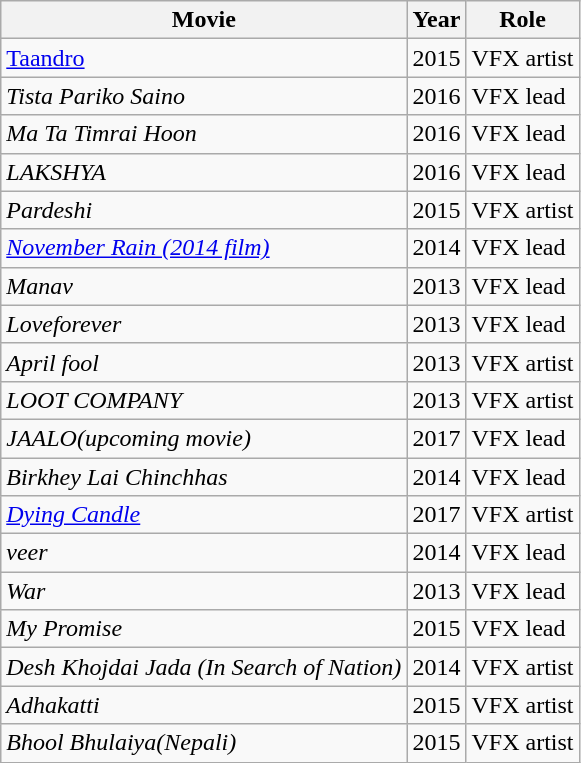<table class="wikitable sortable">
<tr>
<th>Movie</th>
<th>Year</th>
<th>Role</th>
</tr>
<tr>
<td><a href='#'>Taandro</a></td>
<td>2015</td>
<td>VFX artist </td>
</tr>
<tr>
<td><em>Tista Pariko Saino</em></td>
<td>2016</td>
<td>VFX lead</td>
</tr>
<tr>
<td><em>Ma Ta Timrai Hoon</em></td>
<td>2016</td>
<td>VFX lead</td>
</tr>
<tr>
<td><em>LAKSHYA</em></td>
<td>2016</td>
<td>VFX lead</td>
</tr>
<tr>
<td><em>Pardeshi</em></td>
<td>2015</td>
<td>VFX artist</td>
</tr>
<tr>
<td><em><a href='#'>November Rain (2014 film)</a></em></td>
<td>2014</td>
<td>VFX lead</td>
</tr>
<tr>
<td><em>Manav</em></td>
<td>2013</td>
<td>VFX lead</td>
</tr>
<tr>
<td><em>Loveforever</em></td>
<td>2013</td>
<td>VFX lead</td>
</tr>
<tr>
<td><em>April fool</em></td>
<td>2013</td>
<td>VFX artist</td>
</tr>
<tr>
<td><em>LOOT COMPANY</em></td>
<td>2013</td>
<td>VFX artist</td>
</tr>
<tr>
<td><em>JAALO(upcoming movie)</em></td>
<td>2017</td>
<td>VFX lead</td>
</tr>
<tr>
<td><em>Birkhey Lai Chinchhas</em></td>
<td>2014</td>
<td>VFX lead</td>
</tr>
<tr>
<td><em><a href='#'>Dying Candle</a></em></td>
<td>2017</td>
<td>VFX artist</td>
</tr>
<tr>
<td><em>veer</em></td>
<td>2014</td>
<td>VFX lead</td>
</tr>
<tr>
<td><em>War</em></td>
<td>2013</td>
<td>VFX lead</td>
</tr>
<tr>
<td><em>My Promise</em></td>
<td>2015</td>
<td>VFX lead</td>
</tr>
<tr>
<td><em>Desh Khojdai Jada (In Search of Nation)</em></td>
<td>2014</td>
<td>VFX artist</td>
</tr>
<tr>
<td><em>Adhakatti</em></td>
<td>2015</td>
<td>VFX artist</td>
</tr>
<tr>
<td><em>Bhool Bhulaiya(Nepali)</em></td>
<td>2015</td>
<td>VFX artist</td>
</tr>
</table>
